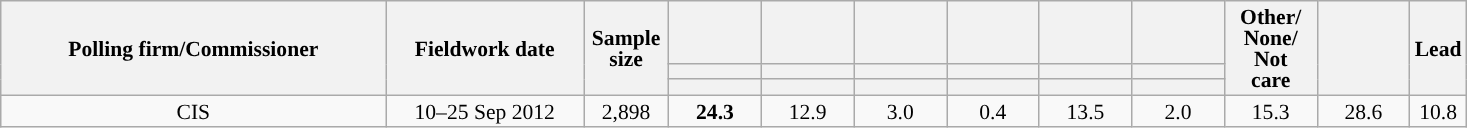<table class="wikitable collapsible collapsed" style="text-align:center; font-size:90%; line-height:14px;">
<tr style="height:42px;">
<th style="width:250px;" rowspan="3">Polling firm/Commissioner</th>
<th style="width:125px;" rowspan="3">Fieldwork date</th>
<th style="width:50px;" rowspan="3">Sample size</th>
<th style="width:55px;"></th>
<th style="width:55px;"></th>
<th style="width:55px;"></th>
<th style="width:55px;"></th>
<th style="width:55px;"></th>
<th style="width:55px;"></th>
<th style="width:55px;" rowspan="3">Other/<br>None/<br>Not<br>care</th>
<th style="width:55px;" rowspan="3"></th>
<th style="width:30px;" rowspan="3">Lead</th>
</tr>
<tr>
<th style="color:inherit;background:"></th>
<th style="color:inherit;background:"></th>
<th style="color:inherit;background:"></th>
<th style="color:inherit;background:"></th>
<th style="color:inherit;background:"></th>
<th style="color:inherit;background:"></th>
</tr>
<tr>
<th></th>
<th></th>
<th></th>
<th></th>
<th></th>
<th></th>
</tr>
<tr>
<td>CIS</td>
<td>10–25 Sep 2012</td>
<td>2,898</td>
<td><strong>24.3</strong></td>
<td>12.9</td>
<td>3.0</td>
<td>0.4</td>
<td>13.5</td>
<td>2.0</td>
<td>15.3</td>
<td>28.6</td>
<td style="background:">10.8</td>
</tr>
</table>
